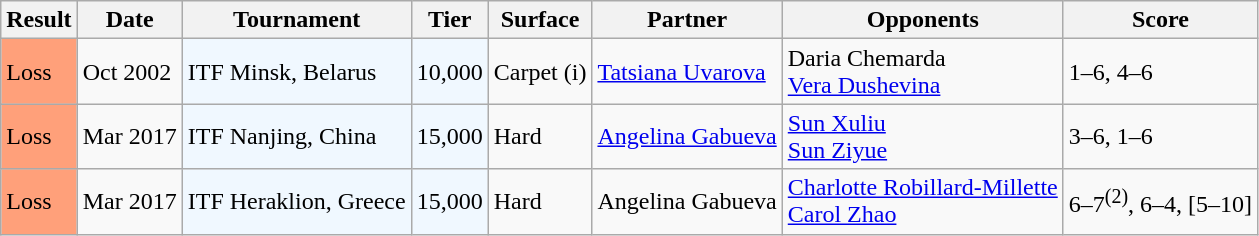<table class="sortable wikitable">
<tr>
<th>Result</th>
<th>Date</th>
<th>Tournament</th>
<th>Tier</th>
<th>Surface</th>
<th>Partner</th>
<th>Opponents</th>
<th class="unsortable">Score</th>
</tr>
<tr style="background:;">
<td style="background:#ffa07a;">Loss</td>
<td>Oct 2002</td>
<td bgcolor=f0f8ff>ITF Minsk, Belarus</td>
<td bgcolor=f0f8ff>10,000</td>
<td>Carpet (i)</td>
<td> <a href='#'>Tatsiana Uvarova</a></td>
<td> Daria Chemarda <br>  <a href='#'>Vera Dushevina</a></td>
<td>1–6, 4–6</td>
</tr>
<tr>
<td style="background:#ffa07a;">Loss</td>
<td>Mar 2017</td>
<td bgcolor=f0f8ff>ITF Nanjing, China</td>
<td bgcolor=f0f8ff>15,000</td>
<td>Hard</td>
<td> <a href='#'>Angelina Gabueva</a></td>
<td> <a href='#'>Sun Xuliu</a> <br>  <a href='#'>Sun Ziyue</a></td>
<td>3–6, 1–6</td>
</tr>
<tr>
<td style="background:#ffa07a;">Loss</td>
<td>Mar 2017</td>
<td bgcolor=f0f8ff>ITF Heraklion, Greece</td>
<td bgcolor=f0f8ff>15,000</td>
<td>Hard</td>
<td> Angelina Gabueva</td>
<td> <a href='#'>Charlotte Robillard-Millette</a> <br>  <a href='#'>Carol Zhao</a></td>
<td>6–7<sup>(2)</sup>, 6–4, [5–10]</td>
</tr>
</table>
